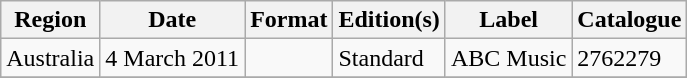<table class="wikitable plainrowheaders">
<tr>
<th scope="col">Region</th>
<th scope="col">Date</th>
<th scope="col">Format</th>
<th scope="col">Edition(s)</th>
<th scope="col">Label</th>
<th scope="col">Catalogue</th>
</tr>
<tr>
<td>Australia</td>
<td>4 March 2011 </td>
<td></td>
<td>Standard</td>
<td>ABC Music</td>
<td>2762279</td>
</tr>
<tr>
</tr>
</table>
